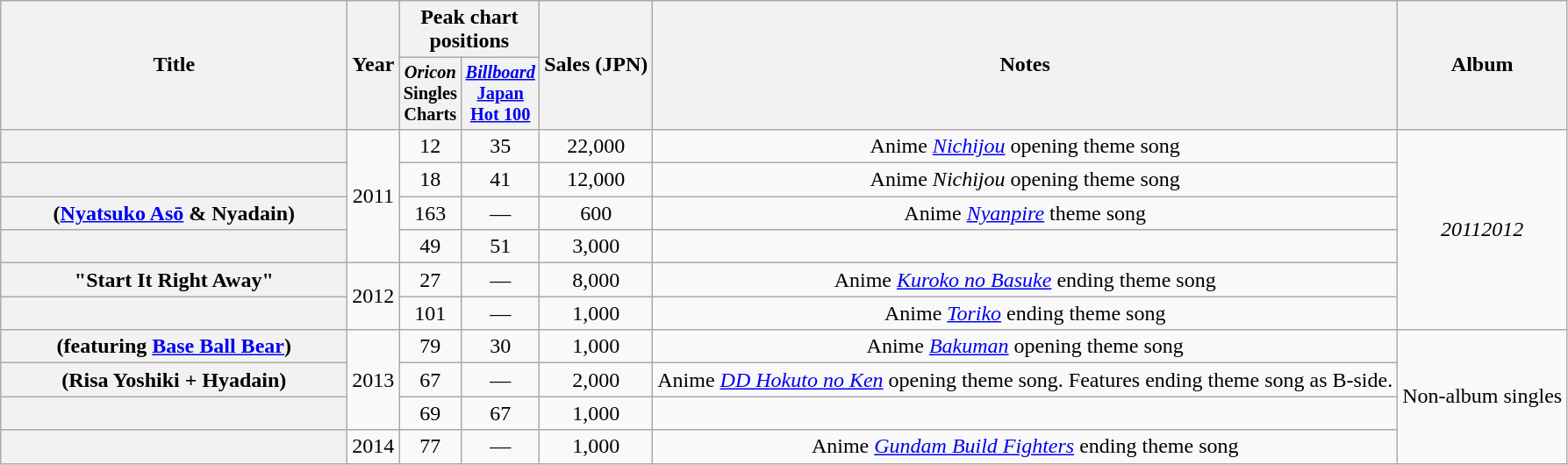<table class="wikitable plainrowheaders" style="text-align:center;">
<tr>
<th scope="col" rowspan="2" style="width:16em;">Title</th>
<th scope="col" rowspan="2">Year</th>
<th scope="col" colspan="2">Peak chart positions</th>
<th scope="col" rowspan="2">Sales (JPN)</th>
<th scope="col" rowspan="2">Notes</th>
<th scope="col" rowspan="2">Album</th>
</tr>
<tr>
<th style="width:3em;font-size:85%"><em>Oricon</em> Singles Charts<br></th>
<th style="width:3em;font-size:85%"><em><a href='#'>Billboard</a></em> <a href='#'>Japan Hot 100</a><br></th>
</tr>
<tr>
<th scope="row"></th>
<td rowspan="4">2011</td>
<td>12</td>
<td>35</td>
<td>22,000</td>
<td>Anime <em><a href='#'>Nichijou</a></em> opening theme song</td>
<td rowspan=6><em>20112012</em></td>
</tr>
<tr>
<th scope="row"></th>
<td>18</td>
<td>41</td>
<td>12,000</td>
<td>Anime <em>Nichijou</em> opening theme song</td>
</tr>
<tr>
<th scope="row"> <span>(<a href='#'>Nyatsuko Asō</a> & Nyadain)</span></th>
<td>163</td>
<td>—</td>
<td>600</td>
<td>Anime <em><a href='#'>Nyanpire</a></em> theme song</td>
</tr>
<tr>
<th scope="row"></th>
<td>49</td>
<td>51</td>
<td>3,000</td>
<td></td>
</tr>
<tr>
<th scope="row">"Start It Right Away"</th>
<td rowspan="2">2012</td>
<td>27</td>
<td>—</td>
<td>8,000</td>
<td>Anime <em><a href='#'>Kuroko no Basuke</a></em> ending theme song</td>
</tr>
<tr>
<th scope="row"></th>
<td>101</td>
<td>—</td>
<td>1,000</td>
<td>Anime <em><a href='#'>Toriko</a></em> ending theme song</td>
</tr>
<tr>
<th scope="row"> <span>(featuring <a href='#'>Base Ball Bear</a>)</span></th>
<td rowspan="3">2013</td>
<td>79</td>
<td>30</td>
<td>1,000</td>
<td>Anime <em><a href='#'>Bakuman</a></em> opening theme song</td>
<td rowspan=4>Non-album singles</td>
</tr>
<tr>
<th scope="row"> <span>(Risa Yoshiki + Hyadain)</span></th>
<td>67</td>
<td>—</td>
<td>2,000</td>
<td>Anime <em><a href='#'>DD Hokuto no Ken</a></em> opening theme song. Features ending theme song as B-side.</td>
</tr>
<tr>
<th scope="row"></th>
<td>69</td>
<td>67</td>
<td>1,000</td>
<td></td>
</tr>
<tr>
<th scope="row"></th>
<td rowspan="1">2014</td>
<td>77</td>
<td>—</td>
<td>1,000</td>
<td>Anime <em><a href='#'>Gundam Build Fighters</a></em> ending theme song</td>
</tr>
</table>
